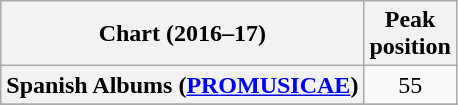<table class="wikitable sortable plainrowheaders" style="text-align:center">
<tr>
<th scope="col">Chart (2016–17)</th>
<th scope="col">Peak<br> position</th>
</tr>
<tr>
<th scope="row">Spanish Albums (<a href='#'>PROMUSICAE</a>)</th>
<td>55</td>
</tr>
<tr>
</tr>
<tr>
</tr>
</table>
